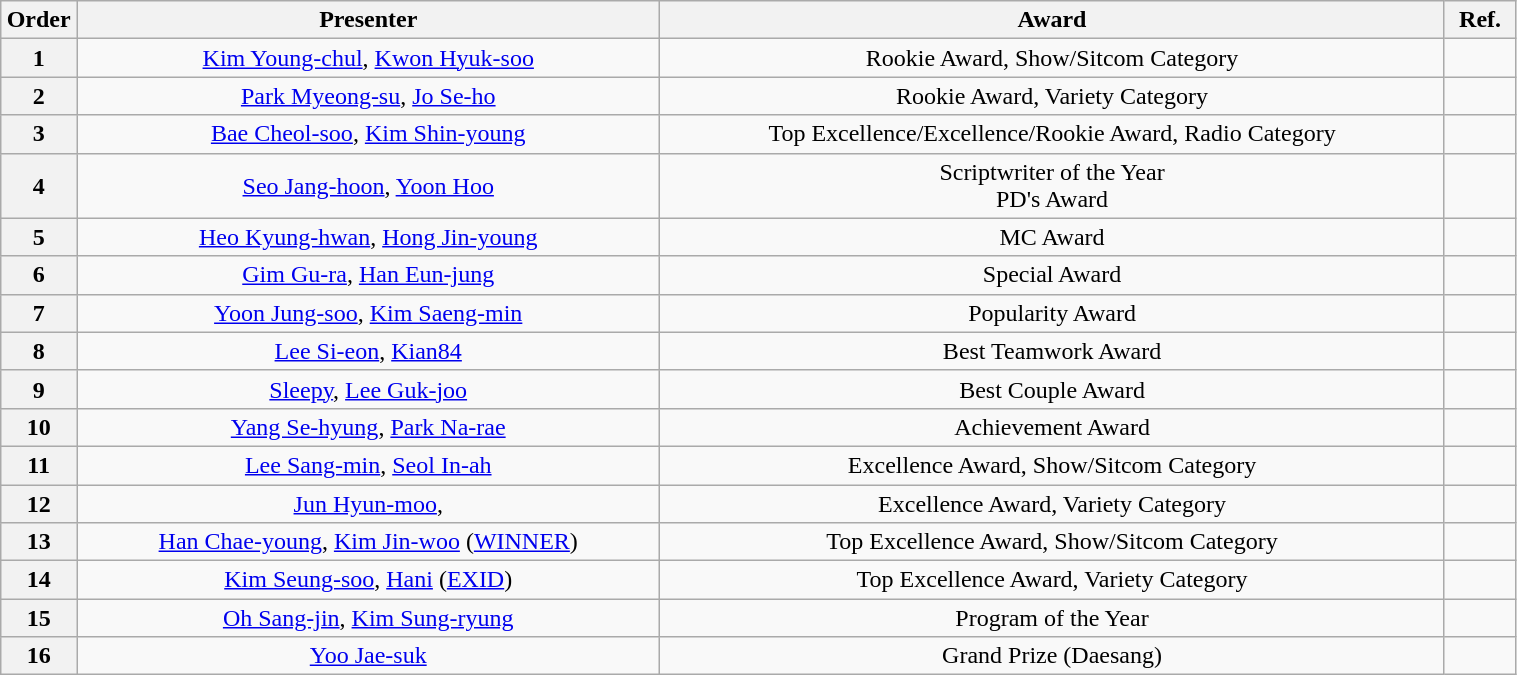<table class="wikitable" style="text-align:center; width:80%;">
<tr>
<th width="5%">Order</th>
<th>Presenter</th>
<th>Award</th>
<th>Ref.</th>
</tr>
<tr>
<th>1</th>
<td><a href='#'>Kim Young-chul</a>, <a href='#'>Kwon Hyuk-soo</a></td>
<td>Rookie Award, Show/Sitcom Category</td>
<td></td>
</tr>
<tr>
<th>2</th>
<td><a href='#'>Park Myeong-su</a>, <a href='#'>Jo Se-ho</a></td>
<td>Rookie Award, Variety Category</td>
<td></td>
</tr>
<tr>
<th>3</th>
<td><a href='#'>Bae Cheol-soo</a>, <a href='#'>Kim Shin-young</a></td>
<td>Top Excellence/Excellence/Rookie Award, Radio Category</td>
<td></td>
</tr>
<tr>
<th>4</th>
<td><a href='#'>Seo Jang-hoon</a>, <a href='#'>Yoon Hoo</a></td>
<td>Scriptwriter of the Year<br>PD's Award</td>
<td></td>
</tr>
<tr>
<th>5</th>
<td><a href='#'>Heo Kyung-hwan</a>, <a href='#'>Hong Jin-young</a></td>
<td>MC Award</td>
<td></td>
</tr>
<tr>
<th>6</th>
<td><a href='#'>Gim Gu-ra</a>, <a href='#'>Han Eun-jung</a></td>
<td>Special Award</td>
<td></td>
</tr>
<tr>
<th>7</th>
<td><a href='#'>Yoon Jung-soo</a>, <a href='#'>Kim Saeng-min</a></td>
<td>Popularity Award</td>
<td></td>
</tr>
<tr>
<th>8</th>
<td><a href='#'>Lee Si-eon</a>, <a href='#'>Kian84</a></td>
<td>Best Teamwork Award</td>
<td></td>
</tr>
<tr>
<th>9</th>
<td><a href='#'>Sleepy</a>, <a href='#'>Lee Guk-joo</a></td>
<td>Best Couple Award</td>
<td></td>
</tr>
<tr>
<th>10</th>
<td><a href='#'>Yang Se-hyung</a>, <a href='#'>Park Na-rae</a></td>
<td>Achievement Award</td>
<td></td>
</tr>
<tr>
<th>11</th>
<td><a href='#'>Lee Sang-min</a>, <a href='#'>Seol In-ah</a></td>
<td>Excellence Award, Show/Sitcom Category</td>
<td></td>
</tr>
<tr>
<th>12</th>
<td><a href='#'>Jun Hyun-moo</a>, </td>
<td>Excellence Award, Variety Category</td>
<td></td>
</tr>
<tr>
<th>13</th>
<td><a href='#'>Han Chae-young</a>, <a href='#'>Kim Jin-woo</a> (<a href='#'>WINNER</a>)</td>
<td>Top Excellence Award, Show/Sitcom Category</td>
<td></td>
</tr>
<tr>
<th>14</th>
<td><a href='#'>Kim Seung-soo</a>, <a href='#'>Hani</a> (<a href='#'>EXID</a>)</td>
<td>Top Excellence Award, Variety Category</td>
<td></td>
</tr>
<tr>
<th>15</th>
<td><a href='#'>Oh Sang-jin</a>, <a href='#'>Kim Sung-ryung</a></td>
<td>Program of the Year</td>
<td></td>
</tr>
<tr>
<th>16</th>
<td><a href='#'>Yoo Jae-suk</a></td>
<td>Grand Prize (Daesang)</td>
<td></td>
</tr>
</table>
